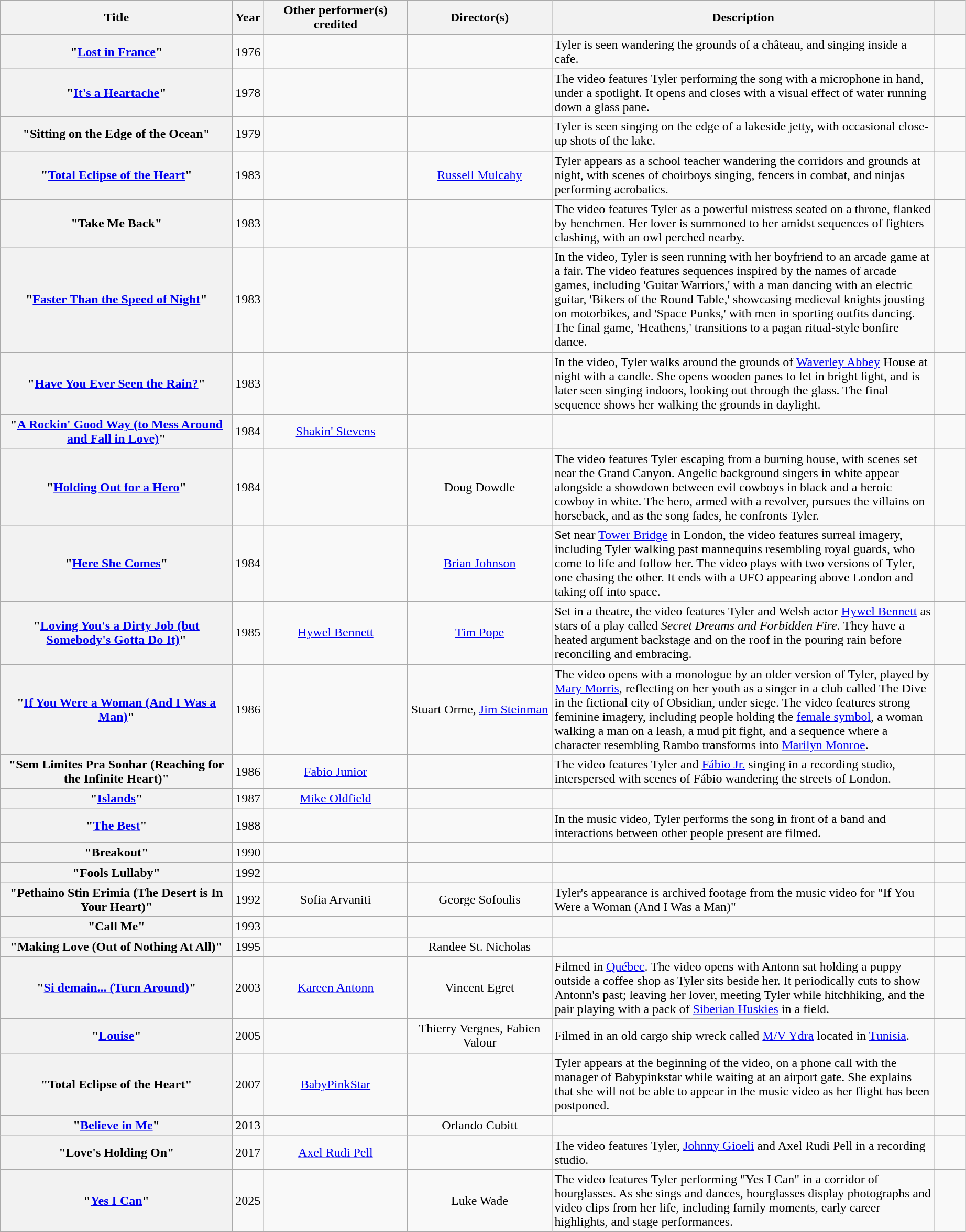<table class="wikitable sortable plainrowheaders" style="text-align: center;">
<tr>
<th scope="col" style="width: 18em;">Title</th>
<th scope="col" style="width: 2em;">Year</th>
<th scope="col" style="width: 11em;">Other performer(s) credited</th>
<th scope="col" style="width: 11em;">Director(s)</th>
<th scope="col" style="width: 30em;" class="unsortable">Description</th>
<th scope="col" style="width: 2em;" class="unsortable"></th>
</tr>
<tr>
<th scope="row">"<a href='#'>Lost in France</a>"</th>
<td>1976</td>
<td></td>
<td></td>
<td style="text-align:left;">Tyler is seen wandering the grounds of a château, and singing inside a cafe.</td>
<td style="text-align:center;"></td>
</tr>
<tr>
<th scope="row">"<a href='#'>It's a Heartache</a>"</th>
<td>1978</td>
<td></td>
<td></td>
<td style="text-align:left;">The video features Tyler performing the song with a microphone in hand, under a spotlight. It opens and closes with a visual effect of water running down a glass pane.</td>
<td style="text-align:center;"></td>
</tr>
<tr>
<th scope="row">"Sitting on the Edge of the Ocean"</th>
<td>1979</td>
<td></td>
<td></td>
<td style="text-align:left;">Tyler is seen singing on the edge of a lakeside jetty, with occasional close-up shots of the lake.</td>
<td style="text-align:center;"></td>
</tr>
<tr>
<th scope="row">"<a href='#'>Total Eclipse of the Heart</a>"</th>
<td>1983</td>
<td></td>
<td><a href='#'>Russell Mulcahy</a></td>
<td style="text-align:left;">Tyler appears as a school teacher wandering the corridors and grounds at night, with scenes of choirboys singing, fencers in combat, and ninjas performing acrobatics.</td>
<td style="text-align:center;"></td>
</tr>
<tr>
<th scope="row">"Take Me Back"</th>
<td>1983</td>
<td></td>
<td></td>
<td style="text-align:left;">The video features Tyler as a powerful mistress seated on a throne, flanked by henchmen. Her lover is summoned to her amidst sequences of fighters clashing, with an owl perched nearby.</td>
<td style="text-align:center;"></td>
</tr>
<tr>
<th scope="row">"<a href='#'>Faster Than the Speed of Night</a>"</th>
<td>1983</td>
<td></td>
<td></td>
<td style="text-align:left;">In the video, Tyler is seen running with her boyfriend to an arcade game at a fair. The video features sequences inspired by the names of arcade games, including 'Guitar Warriors,' with a man dancing with an electric guitar, 'Bikers of the Round Table,' showcasing medieval knights jousting on motorbikes, and 'Space Punks,' with men in sporting outfits dancing. The final game, 'Heathens,' transitions to a pagan ritual-style bonfire dance.</td>
<td style="text-align:center;"></td>
</tr>
<tr>
<th scope="row">"<a href='#'>Have You Ever Seen the Rain?</a>"</th>
<td>1983</td>
<td></td>
<td></td>
<td style="text-align:left;">In the video, Tyler walks around the grounds of <a href='#'>Waverley Abbey</a> House at night with a candle. She opens wooden panes to let in bright light, and is later seen singing indoors, looking out through the glass. The final sequence shows her walking the grounds in daylight.</td>
<td style="text-align:center;"></td>
</tr>
<tr>
<th scope="row">"<a href='#'>A Rockin' Good Way (to Mess Around and Fall in Love)</a>"</th>
<td>1984</td>
<td><a href='#'>Shakin' Stevens</a></td>
<td></td>
<td style="text-align:left;"></td>
<td style="text-align:center;"></td>
</tr>
<tr>
<th scope="row">"<a href='#'>Holding Out for a Hero</a>"</th>
<td>1984</td>
<td></td>
<td>Doug Dowdle</td>
<td style="text-align:left;">The video features Tyler escaping from a burning house, with scenes set near the Grand Canyon. Angelic background singers in white appear alongside a showdown between evil cowboys in black and a heroic cowboy in white. The hero, armed with a revolver, pursues the villains on horseback, and as the song fades, he confronts Tyler.</td>
<td style="text-align:center;"></td>
</tr>
<tr>
<th scope="row">"<a href='#'>Here She Comes</a>"</th>
<td>1984</td>
<td></td>
<td><a href='#'>Brian Johnson</a></td>
<td style="text-align:left;">Set near <a href='#'>Tower Bridge</a> in London, the video features surreal imagery, including Tyler walking past mannequins resembling royal guards, who come to life and follow her. The video plays with two versions of Tyler, one chasing the other. It ends with a UFO appearing above London and taking off into space.</td>
<td style="text-align:center;"></td>
</tr>
<tr>
<th scope="row">"<a href='#'>Loving You's a Dirty Job (but Somebody's Gotta Do It)</a>"</th>
<td>1985</td>
<td><a href='#'>Hywel Bennett</a></td>
<td><a href='#'>Tim Pope</a></td>
<td style="text-align:left;">Set in a theatre, the video features Tyler and Welsh actor <a href='#'>Hywel Bennett</a> as stars of a play called <em>Secret Dreams and Forbidden Fire</em>. They have a heated argument backstage and on the roof in the pouring rain before reconciling and embracing.</td>
<td style="text-align:center;"></td>
</tr>
<tr>
<th scope="row">"<a href='#'>If You Were a Woman (And I Was a Man)</a>"</th>
<td>1986</td>
<td></td>
<td>Stuart Orme, <a href='#'>Jim Steinman</a></td>
<td style="text-align:left;">The video opens with a monologue by an older version of Tyler, played by <a href='#'>Mary Morris</a>, reflecting on her youth as a singer in a club called The Dive in the fictional city of Obsidian, under siege. The video features strong feminine imagery, including people holding the <a href='#'>female symbol</a>, a woman walking a man on a leash, a mud pit fight, and a sequence where a character resembling Rambo transforms into <a href='#'>Marilyn Monroe</a>.</td>
<td style="text-align:center;"></td>
</tr>
<tr>
<th scope="row">"Sem Limites Pra Sonhar (Reaching for the Infinite Heart)"</th>
<td>1986</td>
<td><a href='#'>Fabio Junior</a></td>
<td></td>
<td style="text-align:left;">The video features Tyler and <a href='#'>Fábio Jr.</a> singing in a recording studio, interspersed with scenes of Fábio wandering the streets of London.</td>
<td style="text-align:center;"></td>
</tr>
<tr>
<th scope="row">"<a href='#'>Islands</a>"</th>
<td>1987</td>
<td><a href='#'>Mike Oldfield</a></td>
<td></td>
<td style="text-align:left;"></td>
<td style="text-align:center;"></td>
</tr>
<tr>
<th scope="row">"<a href='#'>The Best</a>"</th>
<td>1988</td>
<td></td>
<td></td>
<td style="text-align:left;">In the music video, Tyler performs the song in front of a band and interactions between other people present are filmed.</td>
<td style="text-align:center;"></td>
</tr>
<tr>
<th scope="row">"Breakout"</th>
<td>1990</td>
<td></td>
<td></td>
<td style="text-align:left;"></td>
<td style="text-align:center;"></td>
</tr>
<tr>
<th scope="row">"Fools Lullaby"</th>
<td>1992</td>
<td></td>
<td></td>
<td style="text-align:left;"></td>
<td style="text-align:center;"></td>
</tr>
<tr>
<th scope="row">"Pethaino Stin Erimia (The Desert is In Your Heart)"</th>
<td>1992</td>
<td>Sofia Arvaniti</td>
<td>George Sofoulis</td>
<td style="text-align:left;">Tyler's appearance is archived footage from the music video for "If You Were a Woman (And I Was a Man)"</td>
<td style="text-align:center;"></td>
</tr>
<tr>
<th scope="row">"Call Me"</th>
<td>1993</td>
<td></td>
<td></td>
<td style="text-align:left;"></td>
<td style="text-align:center;"></td>
</tr>
<tr>
<th scope="row">"Making Love (Out of Nothing At All)"</th>
<td>1995</td>
<td></td>
<td>Randee St. Nicholas</td>
<td style="text-align:left;"></td>
<td style="text-align:center;"></td>
</tr>
<tr>
<th scope="row">"<a href='#'>Si demain... (Turn Around)</a>"</th>
<td>2003</td>
<td><a href='#'>Kareen Antonn</a></td>
<td>Vincent Egret</td>
<td style="text-align:left;">Filmed in <a href='#'>Québec</a>. The video opens with Antonn sat holding a puppy outside a coffee shop as Tyler sits beside her. It periodically cuts to show Antonn's past; leaving her lover, meeting Tyler while hitchhiking, and the pair playing with a pack of <a href='#'>Siberian Huskies</a> in a field.</td>
<td style="text-align:center;"></td>
</tr>
<tr>
<th scope="row">"<a href='#'>Louise</a>"</th>
<td>2005</td>
<td></td>
<td>Thierry Vergnes, Fabien Valour</td>
<td style="text-align:left;">Filmed in an old cargo ship wreck called <a href='#'>M/V Ydra</a> located in <a href='#'>Tunisia</a>.</td>
<td style="text-align:center;"></td>
</tr>
<tr>
<th scope="row">"Total Eclipse of the Heart"</th>
<td>2007</td>
<td><a href='#'>BabyPinkStar</a></td>
<td></td>
<td style="text-align:left;">Tyler appears at the beginning of the video, on a phone call with the manager of Babypinkstar while waiting at an airport gate. She explains that she will not be able to appear in the music video as her flight has been postponed.</td>
<td style="text-align:center;"></td>
</tr>
<tr>
<th scope="row">"<a href='#'>Believe in Me</a>"</th>
<td>2013</td>
<td></td>
<td>Orlando Cubitt</td>
<td style="text-align:left;"></td>
<td style="text-align:center;"></td>
</tr>
<tr>
<th scope="row">"Love's Holding On"</th>
<td>2017</td>
<td><a href='#'>Axel Rudi Pell</a></td>
<td></td>
<td style="text-align:left;">The video features Tyler, <a href='#'>Johnny Gioeli</a> and Axel Rudi Pell in a recording studio.</td>
<td style="text-align:center;"></td>
</tr>
<tr>
<th scope="row">"<a href='#'>Yes I Can</a>"</th>
<td>2025</td>
<td></td>
<td>Luke Wade</td>
<td style="text-align:left;">The video features Tyler performing "Yes I Can" in a corridor of hourglasses. As she sings and dances, hourglasses display photographs and video clips from her life, including family moments, early career highlights, and stage performances.</td>
<td style="text-align:center;"></td>
</tr>
</table>
